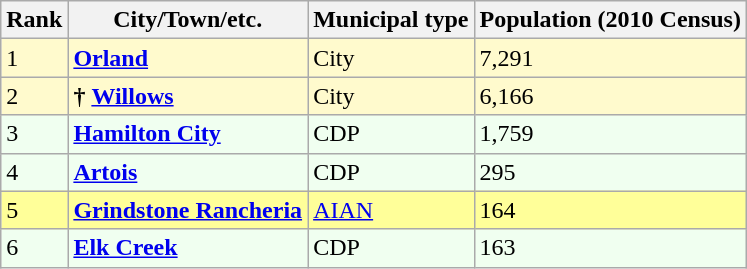<table class="wikitable sortable">
<tr>
<th>Rank</th>
<th>City/Town/etc.</th>
<th>Municipal type</th>
<th>Population (2010 Census)</th>
</tr>
<tr style="background-color:#FFFACD;">
<td>1</td>
<td><strong><a href='#'>Orland</a></strong></td>
<td>City</td>
<td>7,291</td>
</tr>
<tr style="background-color:#FFFACD;">
<td>2</td>
<td><strong>†</strong> <strong><a href='#'>Willows</a></strong></td>
<td>City</td>
<td>6,166</td>
</tr>
<tr style="background-color:#F0FFF0;">
<td>3</td>
<td><strong><a href='#'>Hamilton City</a></strong></td>
<td>CDP</td>
<td>1,759</td>
</tr>
<tr style="background-color:#F0FFF0;">
<td>4</td>
<td><strong><a href='#'>Artois</a></strong></td>
<td>CDP</td>
<td>295</td>
</tr>
<tr style="background-color:#FFFF99;">
<td>5</td>
<td><strong><a href='#'>Grindstone Rancheria</a></strong></td>
<td><a href='#'>AIAN</a></td>
<td>164</td>
</tr>
<tr style="background-color:#F0FFF0;">
<td>6</td>
<td><strong><a href='#'>Elk Creek</a></strong></td>
<td>CDP</td>
<td>163</td>
</tr>
</table>
